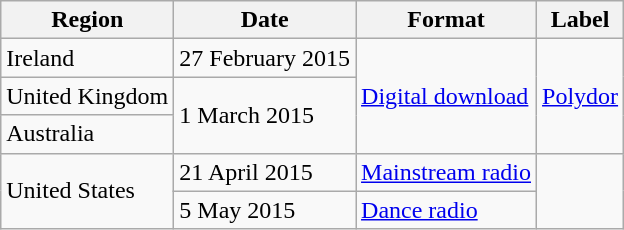<table class=wikitable>
<tr>
<th>Region</th>
<th>Date</th>
<th>Format</th>
<th>Label</th>
</tr>
<tr>
<td>Ireland</td>
<td>27 February 2015</td>
<td rowspan="3"><a href='#'>Digital download</a></td>
<td rowspan="3"><a href='#'>Polydor</a></td>
</tr>
<tr>
<td>United Kingdom</td>
<td rowspan="2">1 March 2015</td>
</tr>
<tr>
<td>Australia</td>
</tr>
<tr>
<td rowspan="2">United States</td>
<td>21 April 2015</td>
<td><a href='#'>Mainstream radio</a></td>
<td rowspan="2"></td>
</tr>
<tr>
<td>5 May 2015</td>
<td><a href='#'>Dance radio</a></td>
</tr>
</table>
